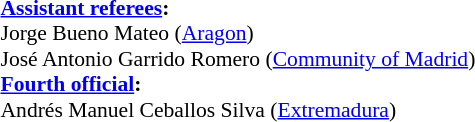<table width=50% style="font-size: 90%">
<tr>
<td><br><strong><a href='#'>Assistant referees</a>:</strong>
<br>Jorge Bueno Mateo (<a href='#'>Aragon</a>)
<br>José Antonio Garrido Romero (<a href='#'>Community of Madrid</a>)
<br><strong><a href='#'>Fourth official</a>:</strong>
<br>Andrés Manuel Ceballos Silva (<a href='#'>Extremadura</a>)</td>
</tr>
</table>
